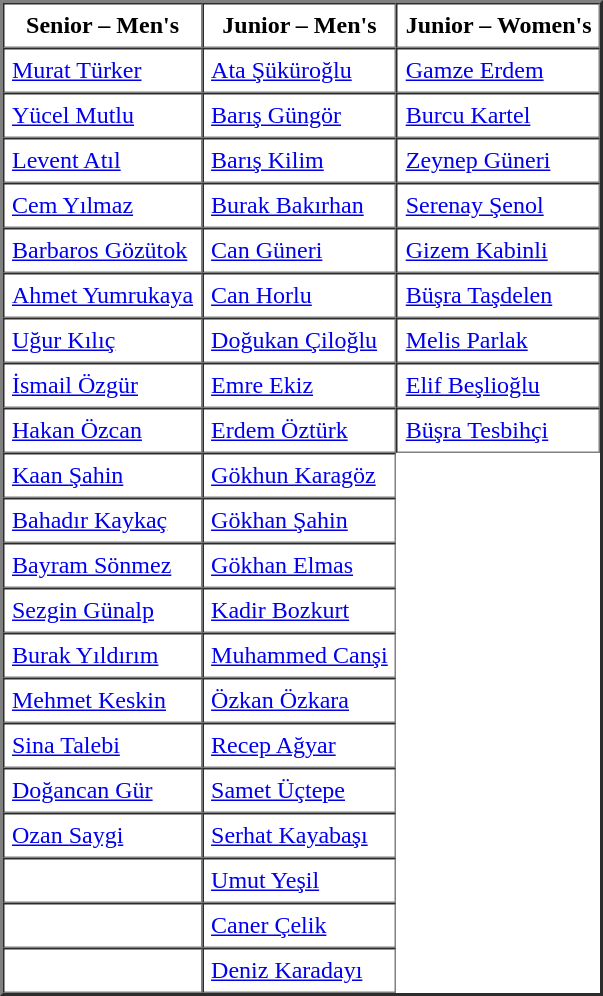<table border="2" cellpadding="5" cellspacing="0">
<tr>
<th style="margin:0.7em; color:black; text-align:center;">Senior – Men's</th>
<th>Junior – Men's</th>
<th>Junior – Women's</th>
</tr>
<tr>
<td> <a href='#'>Murat Türker</a></td>
<td> <a href='#'>Ata Şüküroğlu</a></td>
<td> <a href='#'>Gamze Erdem</a></td>
</tr>
<tr>
<td> <a href='#'>Yücel Mutlu</a></td>
<td> <a href='#'>Barış Güngör</a></td>
<td> <a href='#'>Burcu Kartel</a></td>
</tr>
<tr>
<td> <a href='#'>Levent Atıl</a></td>
<td> <a href='#'>Barış Kilim</a></td>
<td> <a href='#'>Zeynep Güneri</a></td>
</tr>
<tr>
<td> <a href='#'>Cem Yılmaz</a></td>
<td> <a href='#'>Burak Bakırhan</a></td>
<td> <a href='#'>Serenay Şenol</a></td>
</tr>
<tr>
<td> <a href='#'>Barbaros Gözütok</a></td>
<td> <a href='#'>Can Güneri</a></td>
<td> <a href='#'>Gizem Kabinli</a></td>
</tr>
<tr>
<td> <a href='#'>Ahmet Yumrukaya</a></td>
<td> <a href='#'>Can Horlu</a></td>
<td> <a href='#'>Büşra Taşdelen</a></td>
</tr>
<tr>
<td> <a href='#'>Uğur Kılıç</a></td>
<td> <a href='#'>Doğukan Çiloğlu</a></td>
<td> <a href='#'>Melis Parlak</a></td>
</tr>
<tr>
<td> <a href='#'>İsmail Özgür</a></td>
<td> <a href='#'>Emre Ekiz</a></td>
<td> <a href='#'>Elif Beşlioğlu</a></td>
</tr>
<tr>
<td> <a href='#'>Hakan Özcan</a></td>
<td> <a href='#'>Erdem Öztürk</a></td>
<td> <a href='#'>Büşra Tesbihçi</a></td>
</tr>
<tr>
<td> <a href='#'>Kaan Şahin</a></td>
<td> <a href='#'>Gökhun Karagöz</a></td>
</tr>
<tr>
<td> <a href='#'>Bahadır Kaykaç</a></td>
<td> <a href='#'>Gökhan Şahin</a></td>
</tr>
<tr>
<td> <a href='#'>Bayram Sönmez</a></td>
<td> <a href='#'>Gökhan Elmas</a></td>
</tr>
<tr>
<td> <a href='#'>Sezgin Günalp</a></td>
<td> <a href='#'>Kadir Bozkurt</a></td>
</tr>
<tr>
<td> <a href='#'>Burak Yıldırım</a></td>
<td> <a href='#'>Muhammed Canşi</a></td>
</tr>
<tr>
<td> <a href='#'>Mehmet Keskin</a></td>
<td> <a href='#'>Özkan Özkara</a></td>
</tr>
<tr>
<td> <a href='#'>Sina Talebi</a></td>
<td> <a href='#'>Recep Ağyar</a></td>
</tr>
<tr>
<td> <a href='#'>Doğancan Gür</a></td>
<td> <a href='#'>Samet Üçtepe</a></td>
</tr>
<tr>
<td> <a href='#'>Ozan Saygi</a></td>
<td> <a href='#'>Serhat Kayabaşı</a></td>
</tr>
<tr>
<td></td>
<td> <a href='#'>Umut Yeşil</a></td>
</tr>
<tr>
<td></td>
<td> <a href='#'>Caner Çelik</a></td>
</tr>
<tr>
<td></td>
<td> <a href='#'>Deniz Karadayı</a></td>
</tr>
</table>
